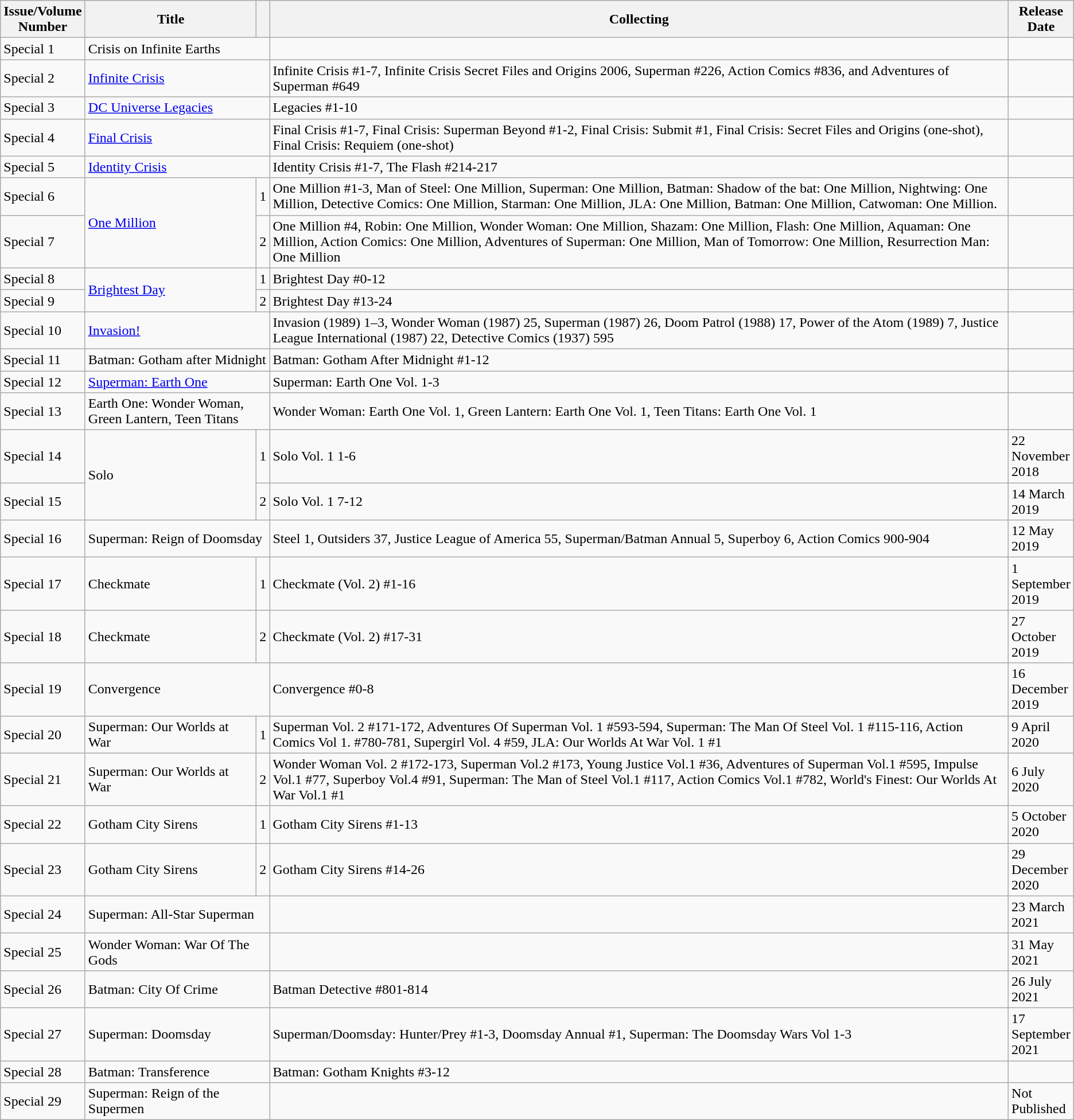<table class="wikitable sortable" style="text-align: left;">
<tr>
<th width="1%">Issue/Volume Number</th>
<th>Title</th>
<th class="unsortable" width="1%"></th>
<th>Collecting</th>
<th width="1%">Release Date</th>
</tr>
<tr>
<td>Special 1</td>
<td colspan="2">Crisis on Infinite Earths</td>
<td></td>
</tr>
<tr>
<td>Special 2</td>
<td colspan="2"><a href='#'>Infinite Crisis</a></td>
<td>Infinite Crisis #1-7, Infinite Crisis Secret Files and Origins 2006, Superman #226, Action Comics #836, and Adventures of Superman #649</td>
<td></td>
</tr>
<tr>
<td>Special 3</td>
<td colspan="2"><a href='#'>DC Universe Legacies</a></td>
<td>Legacies #1-10</td>
<td></td>
</tr>
<tr>
<td>Special 4</td>
<td colspan="2"><a href='#'>Final Crisis</a></td>
<td>Final Crisis #1-7, Final Crisis: Superman Beyond #1-2, Final Crisis: Submit #1, Final Crisis: Secret Files and Origins (one-shot), Final Crisis: Requiem (one-shot)</td>
<td></td>
</tr>
<tr>
<td>Special 5</td>
<td colspan="2"><a href='#'>Identity Crisis</a></td>
<td>Identity Crisis #1-7, The Flash #214-217</td>
<td></td>
</tr>
<tr>
<td>Special 6</td>
<td rowspan="2"><a href='#'>One Million</a></td>
<td>1</td>
<td>One Million #1-3, Man of Steel: One Million, Superman: One Million, Batman: Shadow of the bat: One Million, Nightwing: One Million, Detective Comics: One Million, Starman: One Million, JLA: One Million, Batman: One Million, Catwoman: One Million.</td>
<td></td>
</tr>
<tr>
<td>Special 7</td>
<td>2</td>
<td>One Million #4, Robin: One Million, Wonder Woman: One Million, Shazam: One Million, Flash: One Million, Aquaman: One Million, Action Comics: One Million, Adventures of Superman: One Million, Man of Tomorrow: One Million, Resurrection Man: One Million</td>
<td></td>
</tr>
<tr>
<td>Special 8</td>
<td rowspan="2"><a href='#'>Brightest Day</a></td>
<td>1</td>
<td>Brightest Day #0-12</td>
<td></td>
</tr>
<tr>
<td>Special 9</td>
<td>2</td>
<td>Brightest Day #13-24</td>
<td></td>
</tr>
<tr>
<td>Special 10</td>
<td colspan="2"><a href='#'>Invasion!</a></td>
<td>Invasion (1989) 1–3, Wonder Woman (1987) 25, Superman (1987) 26, Doom Patrol (1988) 17, Power of the Atom (1989) 7, Justice League International (1987) 22, Detective Comics (1937) 595</td>
<td></td>
</tr>
<tr>
<td>Special 11</td>
<td colspan="2">Batman: Gotham after Midnight</td>
<td>Batman: Gotham After Midnight #1-12</td>
<td></td>
</tr>
<tr>
<td>Special 12</td>
<td colspan="2"><a href='#'>Superman: Earth One</a></td>
<td>Superman: Earth One Vol. 1-3</td>
<td></td>
</tr>
<tr>
<td>Special 13</td>
<td colspan="2">Earth One: Wonder Woman, Green Lantern, Teen Titans</td>
<td>Wonder Woman: Earth One Vol. 1, Green Lantern: Earth One Vol. 1, Teen Titans: Earth One Vol. 1</td>
<td></td>
</tr>
<tr>
<td>Special 14</td>
<td rowspan="2">Solo</td>
<td>1</td>
<td>Solo Vol. 1 1-6</td>
<td>22 November 2018</td>
</tr>
<tr>
<td>Special 15</td>
<td>2</td>
<td>Solo Vol. 1 7-12</td>
<td>14 March 2019</td>
</tr>
<tr>
<td>Special 16</td>
<td colspan="2">Superman: Reign of Doomsday</td>
<td>Steel 1, Outsiders 37, Justice League of America 55, Superman/Batman Annual 5, Superboy 6, Action Comics 900-904</td>
<td>12 May 2019</td>
</tr>
<tr>
<td>Special 17</td>
<td>Checkmate</td>
<td>1</td>
<td>Checkmate (Vol. 2) #1-16</td>
<td>1 September 2019</td>
</tr>
<tr>
<td>Special 18</td>
<td>Checkmate</td>
<td>2</td>
<td>Checkmate (Vol. 2) #17-31</td>
<td>27 October 2019</td>
</tr>
<tr>
<td>Special 19</td>
<td colspan="2">Convergence</td>
<td>Convergence #0-8</td>
<td>16 December 2019</td>
</tr>
<tr>
<td>Special 20</td>
<td>Superman: Our Worlds at War</td>
<td>1</td>
<td>Superman Vol. 2 #171-172, Adventures Of Superman Vol. 1 #593-594, Superman: The Man Of Steel Vol. 1 #115-116, Action Comics Vol 1. #780-781, Supergirl Vol. 4 #59, JLA: Our Worlds At War Vol. 1 #1</td>
<td>9 April 2020</td>
</tr>
<tr>
<td>Special 21</td>
<td>Superman: Our Worlds at War</td>
<td>2</td>
<td>Wonder Woman Vol. 2 #172-173, Superman Vol.2 #173, Young Justice Vol.1 #36, Adventures of Superman Vol.1 #595, Impulse Vol.1 #77, Superboy Vol.4 #91, Superman: The Man of Steel Vol.1 #117, Action Comics Vol.1 #782, World's Finest: Our Worlds At War Vol.1 #1</td>
<td>6 July 2020</td>
</tr>
<tr>
<td>Special 22</td>
<td>Gotham City Sirens</td>
<td>1</td>
<td>Gotham City Sirens #1-13</td>
<td>5 October 2020</td>
</tr>
<tr>
<td>Special 23</td>
<td>Gotham City Sirens</td>
<td>2</td>
<td>Gotham City Sirens #14-26</td>
<td>29 December 2020</td>
</tr>
<tr>
<td>Special 24</td>
<td colspan="2">Superman: All-Star Superman</td>
<td></td>
<td>23 March 2021</td>
</tr>
<tr>
<td>Special 25</td>
<td colspan="2">Wonder Woman: War Of The Gods</td>
<td></td>
<td>31 May 2021</td>
</tr>
<tr>
<td>Special 26</td>
<td colspan="2">Batman: City Of Crime</td>
<td>Batman Detective #801-814</td>
<td>26 July 2021</td>
</tr>
<tr>
<td>Special 27</td>
<td colspan="2">Superman: Doomsday</td>
<td>Superman/Doomsday: Hunter/Prey #1-3, Doomsday Annual #1, Superman: The Doomsday Wars Vol 1-3</td>
<td>17 September 2021</td>
</tr>
<tr>
<td>Special 28</td>
<td colspan="2">Batman: Transference</td>
<td>Batman: Gotham Knights #3-12</td>
<td></td>
</tr>
<tr>
<td>Special 29</td>
<td colspan="2">Superman: Reign of the Supermen</td>
<td></td>
<td>Not Published</td>
</tr>
</table>
